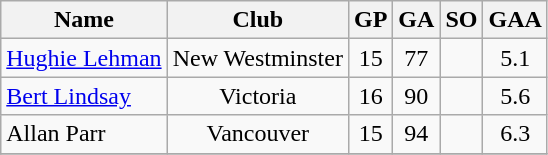<table class="wikitable" style="text-align:center;">
<tr>
<th>Name</th>
<th>Club</th>
<th>GP</th>
<th>GA</th>
<th>SO</th>
<th>GAA</th>
</tr>
<tr>
<td align="left"><a href='#'>Hughie Lehman</a></td>
<td>New Westminster</td>
<td>15</td>
<td>77</td>
<td></td>
<td>5.1</td>
</tr>
<tr>
<td align="left"><a href='#'>Bert Lindsay</a></td>
<td>Victoria</td>
<td>16</td>
<td>90</td>
<td></td>
<td>5.6</td>
</tr>
<tr>
<td align="left">Allan Parr</td>
<td>Vancouver</td>
<td>15</td>
<td>94</td>
<td></td>
<td>6.3</td>
</tr>
<tr>
</tr>
</table>
